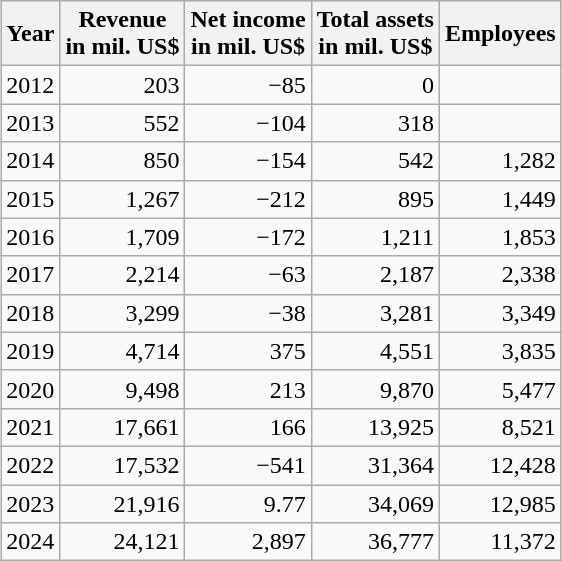<table class="wikitable sortable" style="margin:1em auto; text-align: right;">
<tr>
<th>Year</th>
<th>Revenue<br>in mil. US$</th>
<th>Net income<br>in mil. US$</th>
<th>Total assets<br>in mil. US$</th>
<th>Employees</th>
</tr>
<tr>
<td>2012</td>
<td>203</td>
<td>−85</td>
<td>0</td>
<td></td>
</tr>
<tr>
<td>2013</td>
<td>552</td>
<td>−104</td>
<td>318</td>
<td></td>
</tr>
<tr>
<td>2014</td>
<td>850</td>
<td>−154</td>
<td>542</td>
<td>1,282</td>
</tr>
<tr>
<td>2015</td>
<td>1,267</td>
<td>−212</td>
<td>895</td>
<td>1,449</td>
</tr>
<tr>
<td>2016</td>
<td>1,709</td>
<td>−172</td>
<td>1,211</td>
<td>1,853</td>
</tr>
<tr>
<td>2017</td>
<td>2,214</td>
<td>−63</td>
<td>2,187</td>
<td>2,338</td>
</tr>
<tr>
<td>2018</td>
<td>3,299</td>
<td>−38</td>
<td>3,281</td>
<td>3,349</td>
</tr>
<tr>
<td>2019</td>
<td>4,714</td>
<td>375</td>
<td>4,551</td>
<td>3,835</td>
</tr>
<tr>
<td>2020</td>
<td>9,498</td>
<td>213</td>
<td>9,870</td>
<td>5,477</td>
</tr>
<tr>
<td>2021</td>
<td>17,661</td>
<td>166</td>
<td>13,925</td>
<td>8,521</td>
</tr>
<tr>
<td>2022</td>
<td>17,532</td>
<td>−541</td>
<td>31,364</td>
<td>12,428</td>
</tr>
<tr>
<td>2023</td>
<td>21,916</td>
<td>9.77</td>
<td>34,069</td>
<td>12,985</td>
</tr>
<tr>
<td>2024</td>
<td>24,121</td>
<td>2,897</td>
<td>36,777</td>
<td>11,372</td>
</tr>
</table>
